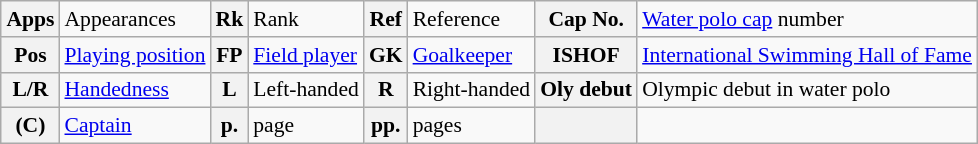<table class="wikitable" style="text-align: left; font-size: 90%; margin-left: 1em;">
<tr>
<th>Apps</th>
<td>Appearances</td>
<th>Rk</th>
<td>Rank</td>
<th>Ref</th>
<td>Reference</td>
<th>Cap No.</th>
<td><a href='#'>Water polo cap</a> number</td>
</tr>
<tr>
<th>Pos</th>
<td><a href='#'>Playing position</a></td>
<th>FP</th>
<td><a href='#'>Field player</a></td>
<th>GK</th>
<td><a href='#'>Goalkeeper</a></td>
<th>ISHOF</th>
<td><a href='#'>International Swimming Hall of Fame</a></td>
</tr>
<tr>
<th>L/R</th>
<td><a href='#'>Handedness</a></td>
<th>L</th>
<td>Left-handed</td>
<th>R</th>
<td>Right-handed</td>
<th>Oly debut</th>
<td>Olympic debut in water polo</td>
</tr>
<tr>
<th>(C)</th>
<td><a href='#'>Captain</a></td>
<th>p.</th>
<td>page</td>
<th>pp.</th>
<td>pages</td>
<th></th>
<td></td>
</tr>
</table>
